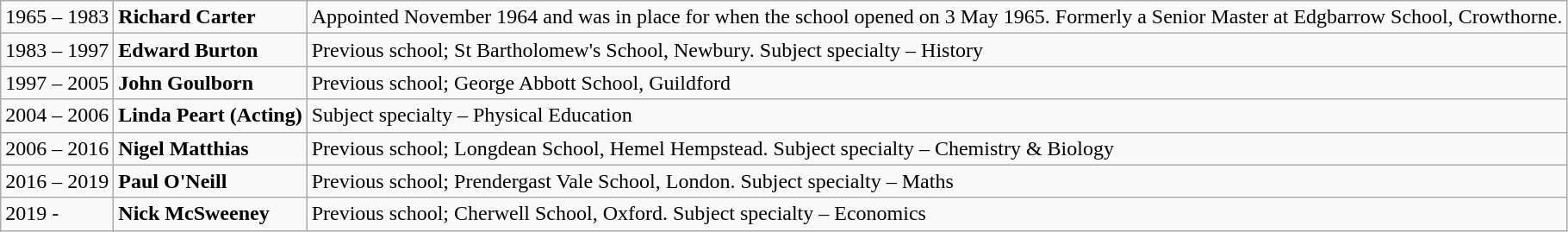<table class="wikitable">
<tr>
<td>1965 – 1983</td>
<td><strong>Richard Carter</strong></td>
<td>Appointed November 1964 and was in place for when the school opened on 3 May 1965. Formerly a Senior Master at Edgbarrow School, Crowthorne.</td>
</tr>
<tr>
<td>1983 – 1997</td>
<td><strong>Edward Burton</strong></td>
<td>Previous school; St Bartholomew's School, Newbury. Subject specialty – History</td>
</tr>
<tr>
<td>1997 – 2005</td>
<td><strong>John Goulborn</strong></td>
<td>Previous school; George Abbott School, Guildford</td>
</tr>
<tr>
<td>2004 – 2006</td>
<td><strong>Linda Peart (Acting)</strong></td>
<td>Subject specialty – Physical Education</td>
</tr>
<tr>
<td>2006 – 2016</td>
<td><strong>Nigel Matthias</strong></td>
<td>Previous school; Longdean School, Hemel Hempstead. Subject specialty – Chemistry & Biology</td>
</tr>
<tr>
<td>2016 – 2019</td>
<td><strong>Paul O'Neill</strong></td>
<td>Previous school; Prendergast Vale School, London. Subject specialty – Maths</td>
</tr>
<tr>
<td>2019 -</td>
<td><strong>Nick McSweeney</strong></td>
<td>Previous school; Cherwell School, Oxford. Subject specialty – Economics</td>
</tr>
</table>
